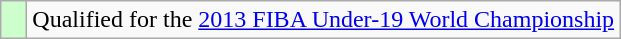<table class="wikitable">
<tr>
<td width=10px bgcolor="#ccffcc"></td>
<td>Qualified for the <a href='#'>2013 FIBA Under-19 World Championship</a></td>
</tr>
</table>
